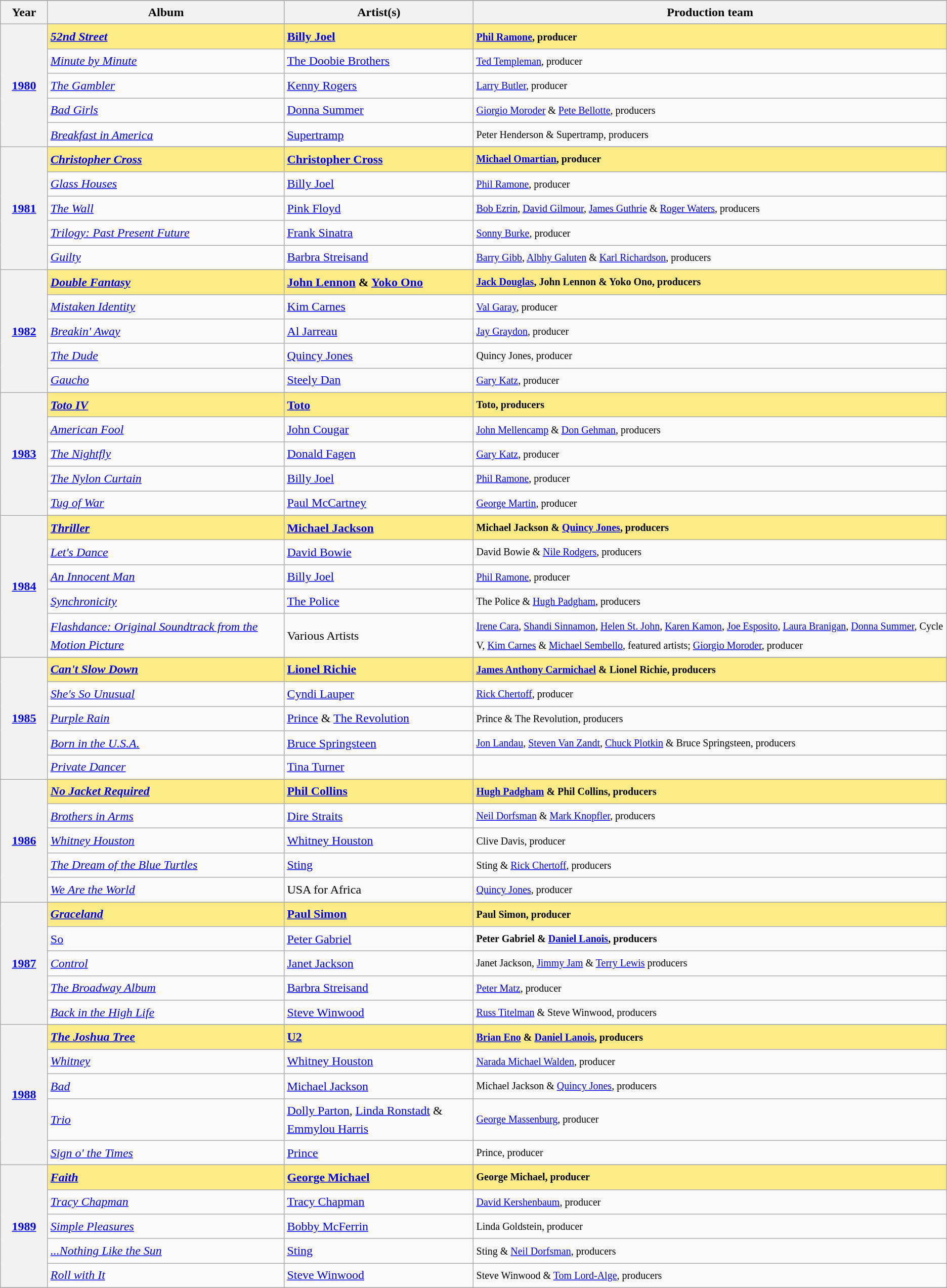<table class="wikitable" style="font-size:1.00em; line-height:1.5em;">
<tr bgcolor="#bebebe">
</tr>
<tr bgcolor="#bebebe">
<th width="5%">Year</th>
<th width="25%">Album</th>
<th width="20%">Artist(s)</th>
<th width="50%">Production team</th>
</tr>
<tr>
<th rowspan="6" style="text-align:center;"><a href='#'>1980</a><br></th>
</tr>
<tr style="background:#FAEB86;">
<td><em><a href='#'><strong>52nd Street</strong></a></em></td>
<td><strong><a href='#'>Billy Joel</a></strong></td>
<td><small><strong><a href='#'>Phil Ramone</a>, producer</strong> </small></td>
</tr>
<tr>
<td><em><a href='#'>Minute by Minute</a></em></td>
<td><a href='#'>The Doobie Brothers</a></td>
<td><small><a href='#'>Ted Templeman</a>, producer</small></td>
</tr>
<tr>
<td><em><a href='#'>The Gambler</a></em></td>
<td><a href='#'>Kenny Rogers</a></td>
<td><small><a href='#'>Larry Butler</a>, producer</small></td>
</tr>
<tr>
<td><em><a href='#'>Bad Girls</a></em></td>
<td><a href='#'>Donna Summer</a></td>
<td><small><a href='#'>Giorgio Moroder</a> & <a href='#'>Pete Bellotte</a>, producers</small></td>
</tr>
<tr>
<td><em><a href='#'>Breakfast in America</a></em></td>
<td><a href='#'>Supertramp</a></td>
<td><small>Peter Henderson & Supertramp, producers</small></td>
</tr>
<tr>
<th rowspan="6" style="text-align:center;"><a href='#'>1981</a><br></th>
</tr>
<tr style="background:#FAEB86;">
<td><em><a href='#'><strong>Christopher Cross</strong></a></em></td>
<td><strong><a href='#'>Christopher Cross</a></strong></td>
<td><small><strong><a href='#'>Michael Omartian</a>, producer</strong></small></td>
</tr>
<tr>
<td><em><a href='#'>Glass Houses</a></em></td>
<td><a href='#'>Billy Joel</a></td>
<td><small><a href='#'>Phil Ramone</a>, producer</small></td>
</tr>
<tr>
<td><em><a href='#'>The Wall</a></em></td>
<td><a href='#'>Pink Floyd</a></td>
<td><small><a href='#'>Bob Ezrin</a>, <a href='#'>David Gilmour</a>, <a href='#'>James Guthrie</a> & <a href='#'>Roger Waters</a>, producers</small></td>
</tr>
<tr>
<td><em><a href='#'>Trilogy: Past Present Future</a></em></td>
<td><a href='#'>Frank Sinatra</a></td>
<td><small><a href='#'>Sonny Burke</a>, producer</small></td>
</tr>
<tr>
<td><em><a href='#'>Guilty</a></em></td>
<td><a href='#'>Barbra Streisand</a></td>
<td><small><a href='#'>Barry Gibb</a>, <a href='#'>Albhy Galuten</a> & <a href='#'>Karl Richardson</a>, producers</small></td>
</tr>
<tr>
<th rowspan="6" style="text-align:center;"><a href='#'>1982</a><br></th>
</tr>
<tr style="background:#FAEB86;">
<td><strong><em><a href='#'>Double Fantasy</a></em></strong></td>
<td><strong><a href='#'>John Lennon</a> & <a href='#'>Yoko Ono</a></strong></td>
<td><small><strong><a href='#'>Jack Douglas</a>, John Lennon & Yoko Ono, producers</strong> </small></td>
</tr>
<tr>
<td><em><a href='#'>Mistaken Identity</a></em></td>
<td><a href='#'>Kim Carnes</a></td>
<td><small><a href='#'>Val Garay</a>, producer</small></td>
</tr>
<tr>
<td><em><a href='#'>Breakin' Away</a></em></td>
<td><a href='#'>Al Jarreau</a></td>
<td><small><a href='#'>Jay Graydon</a>, producer</small></td>
</tr>
<tr>
<td><em><a href='#'>The Dude</a></em></td>
<td><a href='#'>Quincy Jones</a></td>
<td><small>Quincy Jones, producer</small></td>
</tr>
<tr>
<td><em><a href='#'>Gaucho</a></em></td>
<td><a href='#'>Steely Dan</a></td>
<td><small><a href='#'>Gary Katz</a>, producer</small></td>
</tr>
<tr>
<th rowspan="6" style="text-align:center;"><a href='#'>1983</a><br></th>
</tr>
<tr style="background:#FAEB86;">
<td><strong><em><a href='#'>Toto IV</a></em></strong></td>
<td><a href='#'><strong>Toto</strong></a></td>
<td><small><strong>Toto, producers</strong></small></td>
</tr>
<tr>
<td><em><a href='#'>American Fool</a></em></td>
<td><a href='#'>John Cougar</a></td>
<td><small><a href='#'>John Mellencamp</a> & <a href='#'>Don Gehman</a>, producers </small></td>
</tr>
<tr>
<td><em><a href='#'>The Nightfly</a></em></td>
<td><a href='#'>Donald Fagen</a></td>
<td><small><a href='#'>Gary Katz</a>, producer</small></td>
</tr>
<tr>
<td><em><a href='#'>The Nylon Curtain</a></em></td>
<td><a href='#'>Billy Joel</a></td>
<td><small><a href='#'>Phil Ramone</a>, producer</small></td>
</tr>
<tr>
<td><em><a href='#'>Tug of War</a></em></td>
<td><a href='#'>Paul McCartney</a></td>
<td><small><a href='#'>George Martin</a>, producer</small></td>
</tr>
<tr>
<th rowspan="6" style="text-align:center;"><a href='#'>1984</a><br></th>
</tr>
<tr style="background:#FAEB86;">
<td><em><a href='#'><strong>Thriller</strong></a></em></td>
<td><strong><a href='#'>Michael Jackson</a></strong></td>
<td><small><strong>Michael Jackson & <a href='#'>Quincy Jones</a>, producers</strong></small></td>
</tr>
<tr>
<td><em><a href='#'>Let's Dance</a></em></td>
<td><a href='#'>David Bowie</a></td>
<td><small>David Bowie & <a href='#'>Nile Rodgers</a>, producers</small></td>
</tr>
<tr>
<td><em><a href='#'>An Innocent Man</a></em></td>
<td><a href='#'>Billy Joel</a></td>
<td><small><a href='#'>Phil Ramone</a>, producer</small></td>
</tr>
<tr>
<td><em><a href='#'>Synchronicity</a></em></td>
<td><a href='#'>The Police</a></td>
<td><small>The Police & <a href='#'>Hugh Padgham</a>, producers</small></td>
</tr>
<tr>
<td><em><a href='#'>Flashdance: Original Soundtrack from the Motion Picture</a></em></td>
<td>Various Artists</td>
<td><small><a href='#'>Irene Cara</a>, <a href='#'>Shandi Sinnamon</a>, <a href='#'>Helen St. John</a>, <a href='#'>Karen Kamon</a>, <a href='#'>Joe Esposito</a>, <a href='#'>Laura Branigan</a>, <a href='#'>Donna Summer</a>, Cycle V, <a href='#'>Kim Carnes</a> & <a href='#'>Michael Sembello</a>, featured artists; <a href='#'>Giorgio Moroder</a>, producer</small></td>
</tr>
<tr>
<th rowspan="6" style="text-align:center;"><a href='#'>1985</a><br></th>
</tr>
<tr style="background:#FAEB86;">
<td><em><a href='#'><strong>Can't Slow Down</strong></a></em></td>
<td><strong><a href='#'>Lionel Richie</a></strong></td>
<td><small><strong><a href='#'>James Anthony Carmichael</a> & Lionel Richie, producers</strong></small></td>
</tr>
<tr>
<td><em><a href='#'>She's So Unusual</a></em></td>
<td><a href='#'>Cyndi Lauper</a></td>
<td><small><a href='#'>Rick Chertoff</a>, producer</small></td>
</tr>
<tr>
<td><em><a href='#'>Purple Rain</a></em></td>
<td><a href='#'>Prince</a> & <a href='#'>The Revolution</a></td>
<td><small>Prince & The Revolution, producers</small></td>
</tr>
<tr>
<td><em><a href='#'>Born in the U.S.A.</a></em></td>
<td><a href='#'>Bruce Springsteen</a></td>
<td><small><a href='#'>Jon Landau</a>, <a href='#'>Steven Van Zandt</a>, <a href='#'>Chuck Plotkin</a> & Bruce Springsteen, producers</small></td>
</tr>
<tr>
<td><em><a href='#'>Private Dancer</a></em></td>
<td><a href='#'>Tina Turner</a></td>
<td></td>
</tr>
<tr>
<th rowspan="6" style="text-align:center;"><a href='#'>1986</a><br></th>
</tr>
<tr style="background:#FAEB86;">
<td><strong><em><a href='#'>No Jacket Required</a></em></strong></td>
<td><strong><a href='#'>Phil Collins</a></strong></td>
<td><small><strong><a href='#'>Hugh Padgham</a> & Phil Collins, producers</strong></small></td>
</tr>
<tr>
<td><em><a href='#'>Brothers in Arms</a></em></td>
<td><a href='#'>Dire Straits</a></td>
<td><small><a href='#'>Neil Dorfsman</a> & <a href='#'>Mark Knopfler</a>, producers</small></td>
</tr>
<tr>
<td><em><a href='#'>Whitney Houston</a></em></td>
<td><a href='#'>Whitney Houston</a></td>
<td><small>Clive Davis, producer </small></td>
</tr>
<tr>
<td><em><a href='#'>The Dream of the Blue Turtles</a></em></td>
<td><a href='#'>Sting</a></td>
<td><small>Sting & <a href='#'>Rick Chertoff</a>, producers</small></td>
</tr>
<tr>
<td><em><a href='#'>We Are the World</a></em></td>
<td>USA for Africa</td>
<td><small><a href='#'>Quincy Jones</a>, producer</small></td>
</tr>
<tr>
<th rowspan="6" style="text-align:center;"><a href='#'>1987</a><br></th>
</tr>
<tr style="background:#FAEB86;">
<td><em><a href='#'><strong>Graceland</strong></a></em></td>
<td><strong><a href='#'>Paul Simon</a></strong></td>
<td><small><strong>Paul Simon, producer</strong></small></td>
</tr>
<tr>
<td><em><a href='#'></em>So<em></a></em></td>
<td><a href='#'>Peter Gabriel</a></td>
<td><small><strong>Peter Gabriel & <a href='#'>Daniel Lanois</a>, producers</strong></small></td>
</tr>
<tr>
<td><em><a href='#'>Control</a></em></td>
<td><a href='#'>Janet Jackson</a></td>
<td><small>Janet Jackson, <a href='#'>Jimmy Jam</a> & <a href='#'>Terry Lewis</a> producers</small></td>
</tr>
<tr>
<td><em><a href='#'>The Broadway Album</a></em></td>
<td><a href='#'>Barbra Streisand</a></td>
<td><small><a href='#'>Peter Matz</a>, producer</small></td>
</tr>
<tr>
<td><em><a href='#'>Back in the High Life</a></em></td>
<td><a href='#'>Steve Winwood</a></td>
<td><small><a href='#'>Russ Titelman</a> & Steve Winwood, producers</small></td>
</tr>
<tr>
<th rowspan="6" style="text-align:center;"><a href='#'>1988</a><br></th>
</tr>
<tr style="background:#FAEB86;">
<td><strong><em><a href='#'>The Joshua Tree</a></em></strong></td>
<td><strong><a href='#'>U2</a></strong></td>
<td><small><strong><a href='#'>Brian Eno</a> & <a href='#'>Daniel Lanois</a>, producers</strong></small></td>
</tr>
<tr>
<td><em><a href='#'>Whitney</a></em></td>
<td><a href='#'>Whitney Houston</a></td>
<td><small><a href='#'>Narada Michael Walden</a>, producer</small></td>
</tr>
<tr>
<td><em><a href='#'>Bad</a></em></td>
<td><a href='#'>Michael Jackson</a></td>
<td><small>Michael Jackson & <a href='#'>Quincy Jones</a>, producers</small></td>
</tr>
<tr>
<td><em><a href='#'>Trio</a></em></td>
<td><a href='#'>Dolly Parton</a>, <a href='#'>Linda Ronstadt</a> & <a href='#'>Emmylou Harris</a></td>
<td><small><a href='#'>George Massenburg</a>, producer</small></td>
</tr>
<tr>
<td><em><a href='#'>Sign o' the Times</a></em></td>
<td><a href='#'>Prince</a></td>
<td><small>Prince, producer</small></td>
</tr>
<tr>
<th rowspan="6" style="text-align:center;"><a href='#'>1989</a><br></th>
</tr>
<tr style="background:#FAEB86;">
<td><em><a href='#'><strong>Faith</strong></a></em></td>
<td><strong><a href='#'>George Michael</a></strong></td>
<td><small><strong>George Michael, producer</strong></small></td>
</tr>
<tr>
<td><em><a href='#'>Tracy Chapman</a></em></td>
<td><a href='#'>Tracy Chapman</a></td>
<td><small><a href='#'>David Kershenbaum</a>, producer</small></td>
</tr>
<tr>
<td><em><a href='#'>Simple Pleasures</a></em></td>
<td><a href='#'>Bobby McFerrin</a></td>
<td><small>Linda Goldstein, producer</small></td>
</tr>
<tr>
<td><em><a href='#'>...Nothing Like the Sun</a></em></td>
<td><a href='#'>Sting</a></td>
<td><small>Sting & <a href='#'>Neil Dorfsman</a>, producers</small></td>
</tr>
<tr>
<td><em><a href='#'>Roll with It</a></em></td>
<td><a href='#'>Steve Winwood</a></td>
<td><small>Steve Winwood & <a href='#'>Tom Lord-Alge</a>, producers</small></td>
</tr>
<tr>
</tr>
</table>
